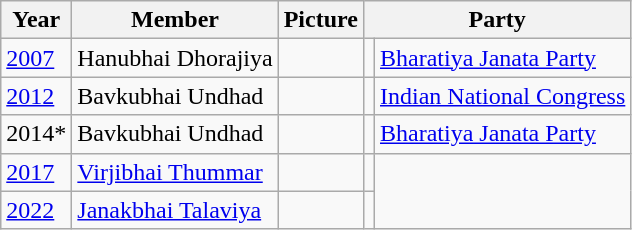<table class="wikitable sortable">
<tr>
<th>Year</th>
<th>Member</th>
<th>Picture</th>
<th colspan="2">Party</th>
</tr>
<tr>
<td><a href='#'>2007</a></td>
<td>Hanubhai Dhorajiya</td>
<td></td>
<td></td>
<td><a href='#'>Bharatiya Janata Party</a></td>
</tr>
<tr>
<td><a href='#'>2012</a></td>
<td>Bavkubhai Undhad</td>
<td></td>
<td></td>
<td><a href='#'>Indian National Congress</a></td>
</tr>
<tr>
<td>2014*</td>
<td>Bavkubhai Undhad</td>
<td></td>
<td></td>
<td><a href='#'>Bharatiya Janata Party</a></td>
</tr>
<tr>
<td><a href='#'>2017</a></td>
<td><a href='#'>Virjibhai Thummar</a></td>
<td></td>
<td></td>
</tr>
<tr>
<td><a href='#'>2022</a></td>
<td><a href='#'>Janakbhai Talaviya</a></td>
<td></td>
<td></td>
</tr>
</table>
